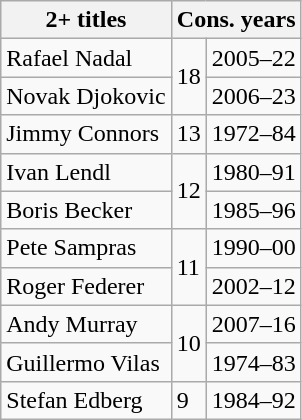<table class="wikitable" style="display:inline-table;">
<tr>
<th>2+ titles</th>
<th colspan="2">Cons. years</th>
</tr>
<tr>
<td> Rafael Nadal</td>
<td rowspan="2">18</td>
<td>2005–22</td>
</tr>
<tr>
<td> Novak Djokovic</td>
<td>2006–23</td>
</tr>
<tr>
<td> Jimmy Connors</td>
<td>13</td>
<td>1972–84</td>
</tr>
<tr>
<td> Ivan Lendl</td>
<td rowspan="2">12</td>
<td>1980–91</td>
</tr>
<tr>
<td> Boris Becker</td>
<td>1985–96</td>
</tr>
<tr>
<td> Pete Sampras</td>
<td rowspan="2">11</td>
<td>1990–00</td>
</tr>
<tr>
<td> Roger Federer</td>
<td>2002–12</td>
</tr>
<tr>
<td> Andy Murray</td>
<td rowspan="2">10</td>
<td>2007–16</td>
</tr>
<tr>
<td> Guillermo Vilas</td>
<td>1974–83</td>
</tr>
<tr>
<td> Stefan Edberg</td>
<td>9</td>
<td>1984–92</td>
</tr>
</table>
